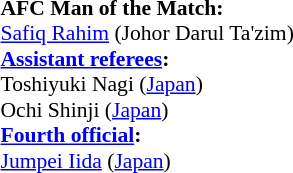<table width=100% style="font-size: 90%">
<tr>
<td><br><strong>AFC Man of the Match:</strong>
<br> <a href='#'>Safiq Rahim</a> (Johor Darul Ta'zim)<br><strong><a href='#'>Assistant referees</a>:</strong>
<br>Toshiyuki Nagi (<a href='#'>Japan</a>)
<br>Ochi Shinji (<a href='#'>Japan</a>)
<br><strong><a href='#'>Fourth official</a>:</strong>
<br><a href='#'>Jumpei Iida</a> (<a href='#'>Japan</a>)</td>
</tr>
</table>
